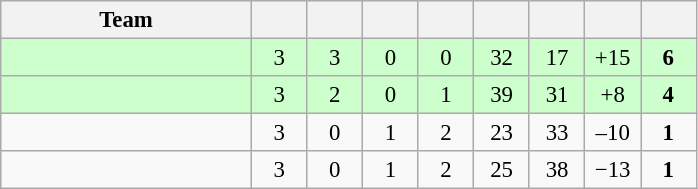<table class="wikitable" style="text-align:center;font-size:95%">
<tr>
<th width=160>Team</th>
<th width=30></th>
<th width=30></th>
<th width=30></th>
<th width=30></th>
<th width=30></th>
<th width=30></th>
<th width=30></th>
<th width=30></th>
</tr>
<tr bgcolor=ccffcc>
<td align="left"></td>
<td>3</td>
<td>3</td>
<td>0</td>
<td>0</td>
<td>32</td>
<td>17</td>
<td>+15</td>
<td><strong>6</strong></td>
</tr>
<tr bgcolor=ccffcc>
<td align="left"></td>
<td>3</td>
<td>2</td>
<td>0</td>
<td>1</td>
<td>39</td>
<td>31</td>
<td>+8</td>
<td><strong>4</strong></td>
</tr>
<tr>
<td align="left"></td>
<td>3</td>
<td>0</td>
<td>1</td>
<td>2</td>
<td>23</td>
<td>33</td>
<td>–10</td>
<td><strong>1</strong></td>
</tr>
<tr>
<td align="left"></td>
<td>3</td>
<td>0</td>
<td>1</td>
<td>2</td>
<td>25</td>
<td>38</td>
<td>−13</td>
<td><strong>1</strong></td>
</tr>
</table>
